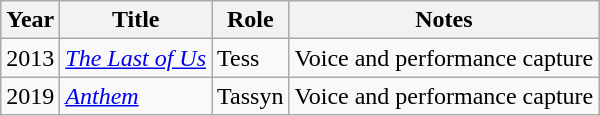<table class="wikitable sortable">
<tr>
<th>Year</th>
<th>Title</th>
<th>Role</th>
<th class="unsortable">Notes</th>
</tr>
<tr>
<td>2013</td>
<td data-sort-value="Last of Us, The"><em><a href='#'>The Last of Us</a></em></td>
<td>Tess</td>
<td>Voice and performance capture</td>
</tr>
<tr>
<td>2019</td>
<td><em><a href='#'>Anthem</a></em></td>
<td>Tassyn</td>
<td>Voice and performance capture</td>
</tr>
</table>
